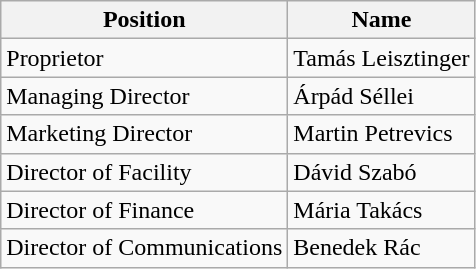<table class="wikitable">
<tr>
<th>Position</th>
<th>Name</th>
</tr>
<tr>
<td>Proprietor</td>
<td> Tamás Leisztinger</td>
</tr>
<tr>
<td>Managing Director</td>
<td> Árpád Séllei</td>
</tr>
<tr>
<td>Marketing Director</td>
<td> Martin Petrevics</td>
</tr>
<tr>
<td>Director of Facility</td>
<td> Dávid Szabó</td>
</tr>
<tr>
<td>Director of Finance</td>
<td> Mária Takács</td>
</tr>
<tr>
<td>Director of Communications</td>
<td> Benedek Rác</td>
</tr>
</table>
